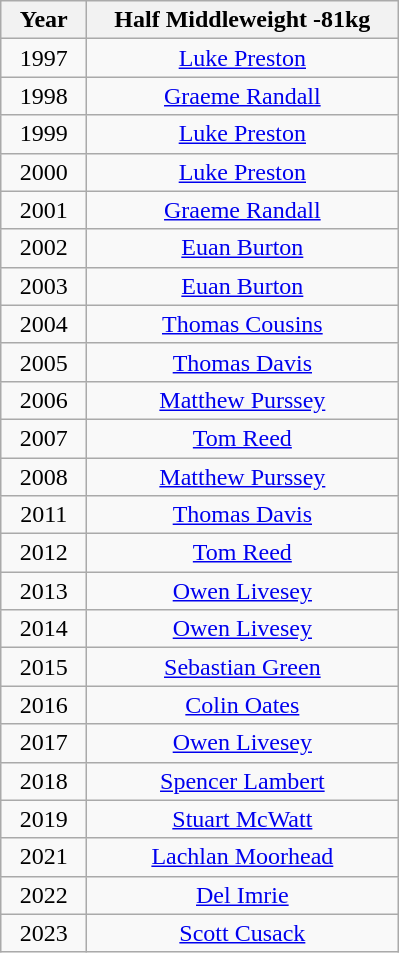<table class="wikitable" style="text-align:center">
<tr>
<th width=50>Year</th>
<th width=200>Half Middleweight -81kg</th>
</tr>
<tr>
<td>1997</td>
<td><a href='#'>Luke Preston</a></td>
</tr>
<tr>
<td>1998</td>
<td><a href='#'>Graeme Randall</a></td>
</tr>
<tr>
<td>1999</td>
<td><a href='#'>Luke Preston</a></td>
</tr>
<tr>
<td>2000</td>
<td><a href='#'>Luke Preston</a></td>
</tr>
<tr>
<td>2001</td>
<td><a href='#'>Graeme Randall</a></td>
</tr>
<tr>
<td>2002</td>
<td><a href='#'>Euan Burton</a></td>
</tr>
<tr>
<td>2003</td>
<td><a href='#'>Euan Burton</a></td>
</tr>
<tr>
<td>2004</td>
<td><a href='#'>Thomas Cousins</a></td>
</tr>
<tr>
<td>2005</td>
<td><a href='#'>Thomas Davis</a></td>
</tr>
<tr>
<td>2006</td>
<td><a href='#'>Matthew Purssey</a></td>
</tr>
<tr>
<td>2007</td>
<td><a href='#'>Tom Reed</a></td>
</tr>
<tr>
<td>2008</td>
<td><a href='#'>Matthew Purssey</a></td>
</tr>
<tr>
<td>2011</td>
<td><a href='#'>Thomas Davis</a></td>
</tr>
<tr>
<td>2012</td>
<td><a href='#'>Tom Reed</a></td>
</tr>
<tr>
<td>2013</td>
<td><a href='#'>Owen Livesey</a></td>
</tr>
<tr>
<td>2014</td>
<td><a href='#'>Owen Livesey</a></td>
</tr>
<tr>
<td>2015</td>
<td><a href='#'>Sebastian Green</a></td>
</tr>
<tr>
<td>2016</td>
<td><a href='#'>Colin Oates</a></td>
</tr>
<tr>
<td>2017</td>
<td><a href='#'>Owen Livesey</a></td>
</tr>
<tr>
<td>2018</td>
<td><a href='#'>Spencer Lambert</a></td>
</tr>
<tr>
<td>2019</td>
<td><a href='#'>Stuart McWatt</a></td>
</tr>
<tr>
<td>2021</td>
<td><a href='#'>Lachlan Moorhead</a></td>
</tr>
<tr>
<td>2022</td>
<td><a href='#'>Del Imrie</a></td>
</tr>
<tr>
<td>2023</td>
<td><a href='#'>Scott Cusack</a></td>
</tr>
</table>
